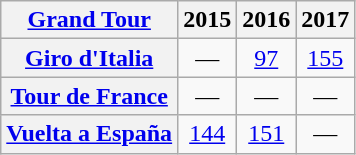<table class="wikitable plainrowheaders">
<tr>
<th scope="col"><a href='#'>Grand Tour</a></th>
<th scope="col">2015</th>
<th scope="col">2016</th>
<th scope="col">2017</th>
</tr>
<tr style="text-align:center;">
<th scope="row"> <a href='#'>Giro d'Italia</a></th>
<td>—</td>
<td><a href='#'>97</a></td>
<td><a href='#'>155</a></td>
</tr>
<tr style="text-align:center;">
<th scope="row"> <a href='#'>Tour de France</a></th>
<td>—</td>
<td>—</td>
<td>—</td>
</tr>
<tr style="text-align:center;">
<th scope="row"> <a href='#'>Vuelta a España</a></th>
<td><a href='#'>144</a></td>
<td><a href='#'>151</a></td>
<td>—</td>
</tr>
</table>
